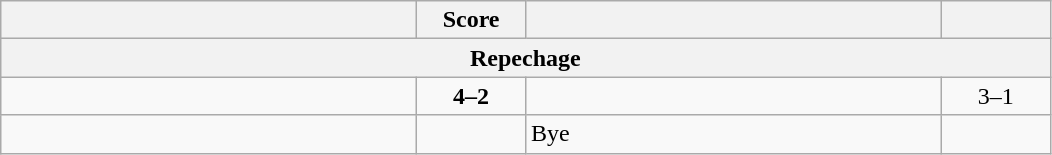<table class="wikitable" style="text-align: left; ">
<tr>
<th align="right" width="270"></th>
<th width="65">Score</th>
<th align="left" width="270"></th>
<th width="65"></th>
</tr>
<tr>
<th colspan=4>Repechage</th>
</tr>
<tr>
<td><strong></strong></td>
<td align="center"><strong>4–2</strong></td>
<td></td>
<td align=center>3–1 <strong></strong></td>
</tr>
<tr>
<td><strong></strong></td>
<td></td>
<td>Bye</td>
<td></td>
</tr>
</table>
